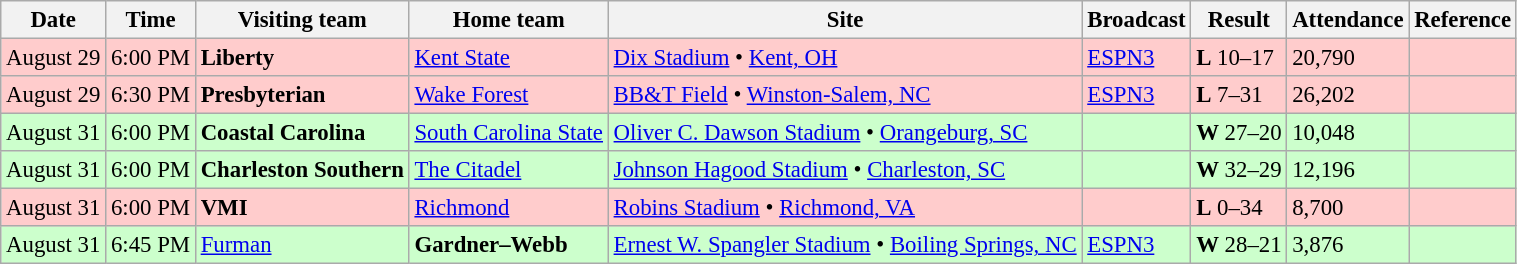<table class="wikitable" style="font-size:95%;">
<tr>
<th>Date</th>
<th>Time</th>
<th>Visiting team</th>
<th>Home team</th>
<th>Site</th>
<th>Broadcast</th>
<th>Result</th>
<th>Attendance</th>
<th class="unsortable">Reference</th>
</tr>
<tr bgcolor=ffcccc>
<td>August 29</td>
<td>6:00 PM</td>
<td><strong>Liberty</strong></td>
<td><a href='#'>Kent State</a></td>
<td><a href='#'>Dix Stadium</a> • <a href='#'>Kent, OH</a></td>
<td><a href='#'>ESPN3</a></td>
<td><strong>L</strong> 10–17</td>
<td>20,790</td>
<td></td>
</tr>
<tr bgcolor=ffcccc>
<td>August 29</td>
<td>6:30 PM</td>
<td><strong>Presbyterian</strong></td>
<td><a href='#'>Wake Forest</a></td>
<td><a href='#'>BB&T Field</a> • <a href='#'>Winston-Salem, NC</a></td>
<td><a href='#'>ESPN3</a></td>
<td><strong>L</strong> 7–31</td>
<td>26,202</td>
<td></td>
</tr>
<tr bgcolor=ccffcc>
<td>August 31</td>
<td>6:00 PM</td>
<td><strong>Coastal Carolina</strong></td>
<td><a href='#'>South Carolina State</a></td>
<td><a href='#'>Oliver C. Dawson Stadium</a> • <a href='#'>Orangeburg, SC</a></td>
<td></td>
<td><strong>W</strong> 27–20</td>
<td>10,048</td>
<td></td>
</tr>
<tr bgcolor=ccffcc>
<td>August 31</td>
<td>6:00 PM</td>
<td><strong>Charleston Southern</strong></td>
<td><a href='#'>The Citadel</a></td>
<td><a href='#'>Johnson Hagood Stadium</a> • <a href='#'>Charleston, SC</a></td>
<td></td>
<td><strong>W</strong> 32–29</td>
<td>12,196</td>
<td></td>
</tr>
<tr bgcolor=ffcccc>
<td>August 31</td>
<td>6:00 PM</td>
<td><strong>VMI</strong></td>
<td><a href='#'>Richmond</a></td>
<td><a href='#'>Robins Stadium</a> • <a href='#'>Richmond, VA</a></td>
<td></td>
<td><strong>L</strong> 0–34</td>
<td>8,700</td>
<td></td>
</tr>
<tr bgcolor=ccffcc>
<td>August 31</td>
<td>6:45 PM</td>
<td><a href='#'>Furman</a></td>
<td><strong>Gardner–Webb</strong></td>
<td><a href='#'>Ernest W. Spangler Stadium</a> • <a href='#'>Boiling Springs, NC</a></td>
<td><a href='#'>ESPN3</a></td>
<td><strong>W</strong> 28–21</td>
<td>3,876</td>
<td></td>
</tr>
</table>
